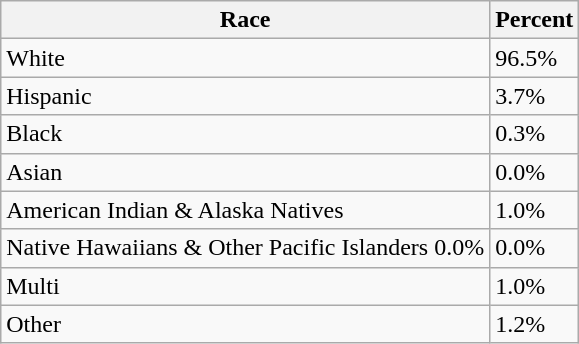<table class="wikitable">
<tr>
<th>Race</th>
<th>Percent</th>
</tr>
<tr>
<td>White</td>
<td>96.5%</td>
</tr>
<tr>
<td>Hispanic</td>
<td>3.7%</td>
</tr>
<tr>
<td>Black</td>
<td>0.3%</td>
</tr>
<tr>
<td>Asian</td>
<td>0.0%</td>
</tr>
<tr>
<td>American Indian & Alaska Natives</td>
<td>1.0%</td>
</tr>
<tr>
<td>Native Hawaiians & Other Pacific Islanders 0.0%</td>
<td>0.0%</td>
</tr>
<tr>
<td>Multi</td>
<td>1.0%</td>
</tr>
<tr>
<td>Other</td>
<td>1.2%</td>
</tr>
</table>
